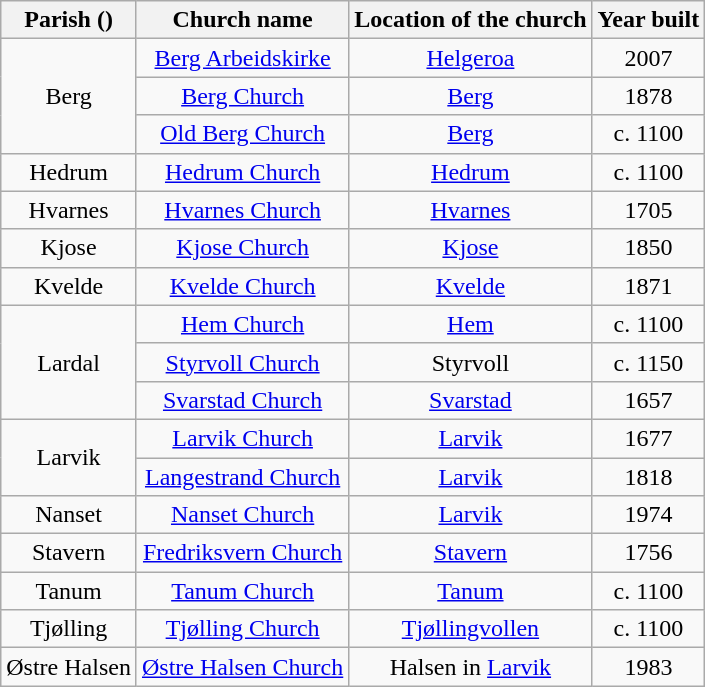<table class="wikitable" style="text-align:center">
<tr>
<th>Parish ()</th>
<th>Church name</th>
<th>Location of the church</th>
<th>Year built</th>
</tr>
<tr>
<td rowspan="3">Berg</td>
<td><a href='#'>Berg Arbeidskirke</a></td>
<td><a href='#'>Helgeroa</a></td>
<td>2007</td>
</tr>
<tr>
<td><a href='#'>Berg Church</a></td>
<td><a href='#'>Berg</a></td>
<td>1878</td>
</tr>
<tr>
<td><a href='#'>Old Berg Church</a></td>
<td><a href='#'>Berg</a></td>
<td>c. 1100</td>
</tr>
<tr>
<td rowspan="1">Hedrum</td>
<td><a href='#'>Hedrum Church</a></td>
<td><a href='#'>Hedrum</a></td>
<td>c. 1100</td>
</tr>
<tr>
<td rowspan="1">Hvarnes</td>
<td><a href='#'>Hvarnes Church</a></td>
<td><a href='#'>Hvarnes</a></td>
<td>1705</td>
</tr>
<tr>
<td rowspan="1">Kjose</td>
<td><a href='#'>Kjose Church</a></td>
<td><a href='#'>Kjose</a></td>
<td>1850</td>
</tr>
<tr>
<td rowspan="1">Kvelde</td>
<td><a href='#'>Kvelde Church</a></td>
<td><a href='#'>Kvelde</a></td>
<td>1871</td>
</tr>
<tr>
<td rowspan="3">Lardal</td>
<td><a href='#'>Hem Church</a></td>
<td><a href='#'>Hem</a></td>
<td>c. 1100</td>
</tr>
<tr>
<td><a href='#'>Styrvoll Church</a></td>
<td>Styrvoll</td>
<td>c. 1150</td>
</tr>
<tr>
<td><a href='#'>Svarstad Church</a></td>
<td><a href='#'>Svarstad</a></td>
<td>1657</td>
</tr>
<tr>
<td rowspan="2">Larvik</td>
<td><a href='#'>Larvik Church</a></td>
<td><a href='#'>Larvik</a></td>
<td>1677</td>
</tr>
<tr>
<td><a href='#'>Langestrand Church</a></td>
<td><a href='#'>Larvik</a></td>
<td>1818</td>
</tr>
<tr>
<td rowspan="1">Nanset</td>
<td><a href='#'>Nanset Church</a></td>
<td><a href='#'>Larvik</a></td>
<td>1974</td>
</tr>
<tr>
<td rowspan="1">Stavern</td>
<td><a href='#'>Fredriksvern Church</a></td>
<td><a href='#'>Stavern</a></td>
<td>1756</td>
</tr>
<tr>
<td rowspan="1">Tanum</td>
<td><a href='#'>Tanum Church</a></td>
<td><a href='#'>Tanum</a></td>
<td>c. 1100</td>
</tr>
<tr>
<td rowspan="1">Tjølling</td>
<td><a href='#'>Tjølling Church</a></td>
<td><a href='#'>Tjøllingvollen</a></td>
<td>c. 1100</td>
</tr>
<tr>
<td rowspan="1">Østre Halsen</td>
<td><a href='#'>Østre Halsen Church</a></td>
<td>Halsen in <a href='#'>Larvik</a></td>
<td>1983</td>
</tr>
</table>
